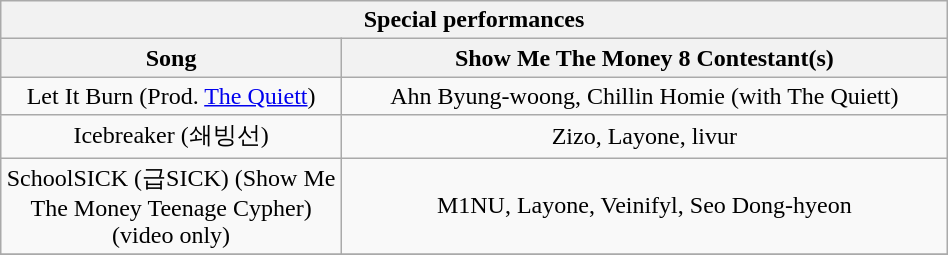<table class="wikitable" style="text-align: center; width:50%;">
<tr>
<th colspan="2">Special performances</th>
</tr>
<tr>
<th style="width:10%;">Song</th>
<th style="width:20%;">Show Me The Money 8 Contestant(s)</th>
</tr>
<tr>
<td>Let It Burn (Prod. <a href='#'>The Quiett</a>)</td>
<td>Ahn Byung-woong, Chillin Homie (with The Quiett)</td>
</tr>
<tr>
<td>Icebreaker (쇄빙선)</td>
<td>Zizo, Layone, livur</td>
</tr>
<tr>
<td>SchoolSICK (급SICK) (Show Me The Money Teenage Cypher) (video only)</td>
<td>M1NU, Layone, Veinifyl, Seo Dong-hyeon</td>
</tr>
<tr>
</tr>
</table>
